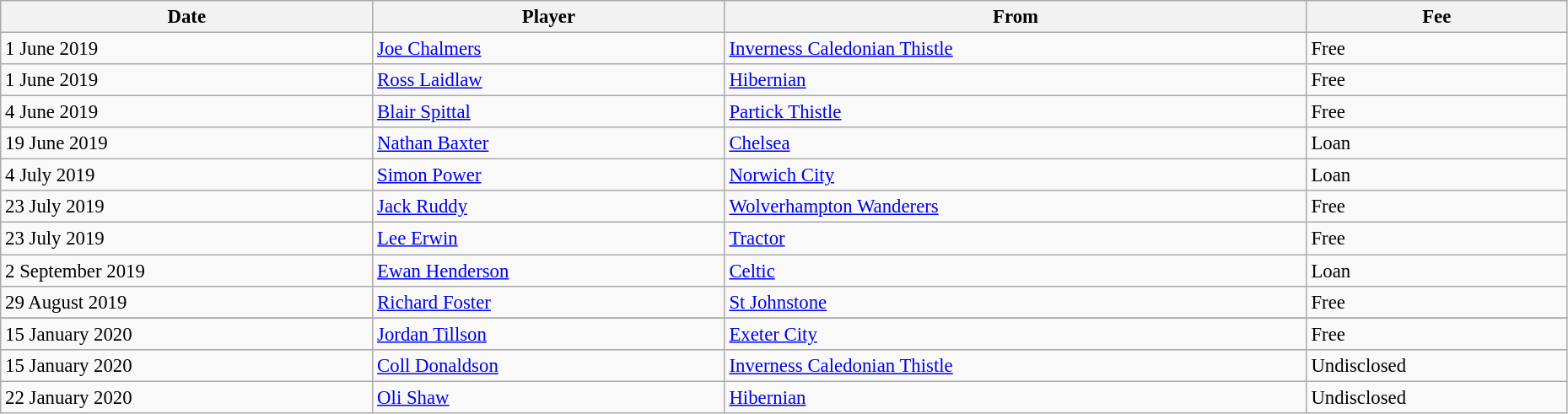<table class="wikitable" style="text-align:center; font-size:95%;width:98%; text-align:left">
<tr>
<th><strong>Date</strong></th>
<th><strong>Player</strong></th>
<th><strong>From</strong></th>
<th><strong>Fee</strong></th>
</tr>
<tr>
<td>1 June 2019</td>
<td> <a href='#'>Joe Chalmers</a></td>
<td> <a href='#'>Inverness Caledonian Thistle</a></td>
<td>Free</td>
</tr>
<tr>
<td>1 June 2019</td>
<td> <a href='#'>Ross Laidlaw</a></td>
<td> <a href='#'>Hibernian</a></td>
<td>Free</td>
</tr>
<tr>
<td>4 June 2019</td>
<td> <a href='#'>Blair Spittal</a></td>
<td> <a href='#'>Partick Thistle</a></td>
<td>Free</td>
</tr>
<tr>
<td>19 June 2019</td>
<td> <a href='#'>Nathan Baxter</a></td>
<td> <a href='#'>Chelsea</a></td>
<td>Loan</td>
</tr>
<tr>
<td>4 July 2019</td>
<td> <a href='#'>Simon Power</a></td>
<td> <a href='#'>Norwich City</a></td>
<td>Loan</td>
</tr>
<tr>
<td>23 July 2019</td>
<td> <a href='#'>Jack Ruddy</a></td>
<td> <a href='#'>Wolverhampton Wanderers</a></td>
<td>Free</td>
</tr>
<tr>
<td>23 July 2019</td>
<td> <a href='#'>Lee Erwin</a></td>
<td> <a href='#'>Tractor</a></td>
<td>Free</td>
</tr>
<tr>
<td>2 September 2019</td>
<td> <a href='#'>Ewan Henderson</a></td>
<td> <a href='#'>Celtic</a></td>
<td>Loan</td>
</tr>
<tr>
<td>29 August 2019</td>
<td> <a href='#'>Richard Foster</a></td>
<td> <a href='#'>St Johnstone</a></td>
<td>Free</td>
</tr>
<tr>
</tr>
<tr>
<td>15 January 2020</td>
<td> <a href='#'>Jordan Tillson</a></td>
<td> <a href='#'>Exeter City</a></td>
<td>Free</td>
</tr>
<tr>
<td>15 January 2020</td>
<td> <a href='#'>Coll Donaldson</a></td>
<td> <a href='#'>Inverness Caledonian Thistle</a></td>
<td>Undisclosed</td>
</tr>
<tr>
<td>22 January 2020</td>
<td> <a href='#'>Oli Shaw</a></td>
<td> <a href='#'>Hibernian</a></td>
<td>Undisclosed</td>
</tr>
</table>
